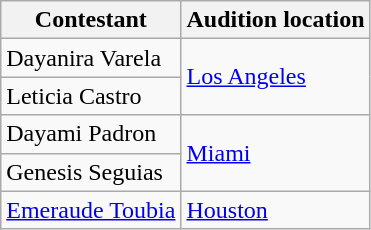<table class="wikitable">
<tr>
<th>Contestant</th>
<th>Audition location</th>
</tr>
<tr>
<td>Dayanira Varela</td>
<td rowspan="2"><a href='#'>Los Angeles</a></td>
</tr>
<tr>
<td>Leticia Castro</td>
</tr>
<tr>
<td>Dayami Padron</td>
<td rowspan="2"><a href='#'>Miami</a></td>
</tr>
<tr>
<td>Genesis Seguias</td>
</tr>
<tr>
<td><a href='#'>Emeraude Toubia</a></td>
<td><a href='#'>Houston</a></td>
</tr>
</table>
